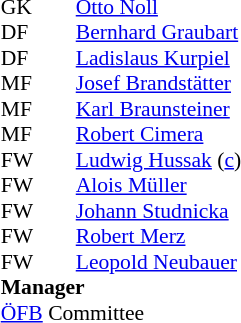<table style="font-size:90%; margin:0.2em auto;" cellspacing="0" cellpadding="0">
<tr>
<th width="25"></th>
<th width="25"></th>
</tr>
<tr>
<td>GK</td>
<td></td>
<td><a href='#'>Otto Noll</a></td>
</tr>
<tr>
<td>DF</td>
<td></td>
<td><a href='#'>Bernhard Graubart</a></td>
</tr>
<tr>
<td>DF</td>
<td></td>
<td><a href='#'>Ladislaus Kurpiel</a></td>
</tr>
<tr>
<td>MF</td>
<td></td>
<td><a href='#'>Josef Brandstätter</a></td>
</tr>
<tr>
<td>MF</td>
<td></td>
<td><a href='#'>Karl Braunsteiner</a></td>
</tr>
<tr>
<td>MF</td>
<td></td>
<td><a href='#'>Robert Cimera</a></td>
</tr>
<tr>
<td>FW</td>
<td></td>
<td><a href='#'>Ludwig Hussak</a> (<a href='#'>c</a>)</td>
</tr>
<tr>
<td>FW</td>
<td></td>
<td><a href='#'>Alois Müller</a></td>
</tr>
<tr>
<td>FW</td>
<td></td>
<td><a href='#'>Johann Studnicka</a></td>
</tr>
<tr>
<td>FW</td>
<td></td>
<td><a href='#'>Robert Merz</a></td>
</tr>
<tr>
<td>FW</td>
<td></td>
<td><a href='#'>Leopold Neubauer</a></td>
</tr>
<tr>
<td colspan=3><strong>Manager</strong></td>
</tr>
<tr>
<td colspan=4> <a href='#'>ÖFB</a> Committee</td>
</tr>
</table>
